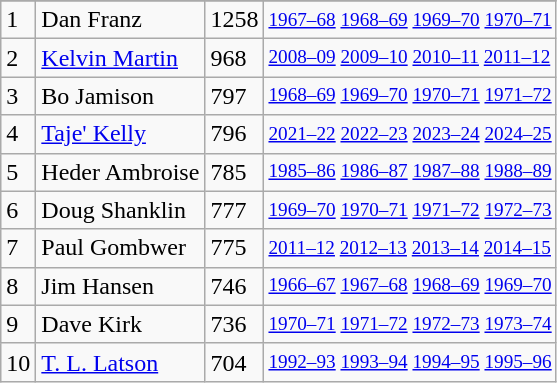<table class="wikitable">
<tr>
</tr>
<tr>
<td>1</td>
<td>Dan Franz</td>
<td>1258</td>
<td style="font-size:80%;"><a href='#'>1967–68</a> <a href='#'>1968–69</a> <a href='#'>1969–70</a> <a href='#'>1970–71</a></td>
</tr>
<tr>
<td>2</td>
<td><a href='#'>Kelvin Martin</a></td>
<td>968</td>
<td style="font-size:80%;"><a href='#'>2008–09</a> <a href='#'>2009–10</a> <a href='#'>2010–11</a> <a href='#'>2011–12</a></td>
</tr>
<tr>
<td>3</td>
<td>Bo Jamison</td>
<td>797</td>
<td style="font-size:80%;"><a href='#'>1968–69</a> <a href='#'>1969–70</a> <a href='#'>1970–71</a> <a href='#'>1971–72</a></td>
</tr>
<tr>
<td>4</td>
<td><a href='#'>Taje' Kelly</a></td>
<td>796</td>
<td style="font-size:80%;"><a href='#'>2021–22</a> <a href='#'>2022–23</a> <a href='#'>2023–24</a> <a href='#'>2024–25</a></td>
</tr>
<tr>
<td>5</td>
<td>Heder Ambroise</td>
<td>785</td>
<td style="font-size:80%;"><a href='#'>1985–86</a> <a href='#'>1986–87</a> <a href='#'>1987–88</a> <a href='#'>1988–89</a></td>
</tr>
<tr>
<td>6</td>
<td>Doug Shanklin</td>
<td>777</td>
<td style="font-size:80%;"><a href='#'>1969–70</a> <a href='#'>1970–71</a> <a href='#'>1971–72</a> <a href='#'>1972–73</a></td>
</tr>
<tr>
<td>7</td>
<td>Paul Gombwer</td>
<td>775</td>
<td style="font-size:80%;"><a href='#'>2011–12</a> <a href='#'>2012–13</a> <a href='#'>2013–14</a> <a href='#'>2014–15</a></td>
</tr>
<tr>
<td>8</td>
<td>Jim Hansen</td>
<td>746</td>
<td style="font-size:80%;"><a href='#'>1966–67</a> <a href='#'>1967–68</a> <a href='#'>1968–69</a> <a href='#'>1969–70</a></td>
</tr>
<tr>
<td>9</td>
<td>Dave Kirk</td>
<td>736</td>
<td style="font-size:80%;"><a href='#'>1970–71</a> <a href='#'>1971–72</a> <a href='#'>1972–73</a> <a href='#'>1973–74</a></td>
</tr>
<tr>
<td>10</td>
<td><a href='#'>T. L. Latson</a></td>
<td>704</td>
<td style="font-size:80%;"><a href='#'>1992–93</a> <a href='#'>1993–94</a> <a href='#'>1994–95</a> <a href='#'>1995–96</a></td>
</tr>
</table>
